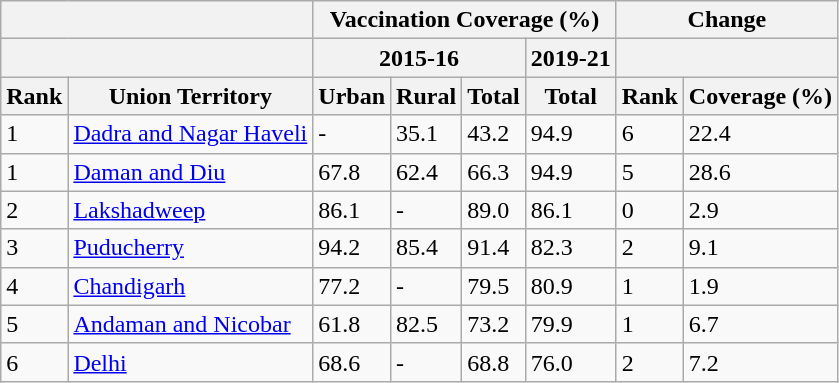<table class="wikitable sortable">
<tr>
<th colspan="2"></th>
<th colspan="4">Vaccination Coverage (%)</th>
<th colspan="2">Change</th>
</tr>
<tr>
<th colspan="2"></th>
<th colspan="3">2015-16</th>
<th colspan="1">2019-21</th>
<th colspan="2"></th>
</tr>
<tr>
<th>Rank</th>
<th>Union Territory</th>
<th>Urban</th>
<th>Rural</th>
<th>Total</th>
<th>Total</th>
<th>Rank</th>
<th>Coverage (%)</th>
</tr>
<tr>
<td>1</td>
<td><a href='#'>Dadra and Nagar Haveli</a></td>
<td>-</td>
<td>35.1</td>
<td>43.2</td>
<td>94.9</td>
<td>6</td>
<td>22.4</td>
</tr>
<tr>
<td>1</td>
<td><a href='#'>Daman and Diu</a></td>
<td>67.8</td>
<td>62.4</td>
<td>66.3</td>
<td>94.9</td>
<td>5</td>
<td>28.6</td>
</tr>
<tr>
<td>2</td>
<td><a href='#'>Lakshadweep</a></td>
<td>86.1</td>
<td>-</td>
<td>89.0</td>
<td>86.1</td>
<td>0</td>
<td>2.9</td>
</tr>
<tr>
<td>3</td>
<td><a href='#'>Puducherry</a></td>
<td>94.2</td>
<td>85.4</td>
<td>91.4</td>
<td>82.3</td>
<td>2</td>
<td>9.1</td>
</tr>
<tr>
<td>4</td>
<td><a href='#'>Chandigarh</a></td>
<td>77.2</td>
<td>-</td>
<td>79.5</td>
<td>80.9</td>
<td>1</td>
<td>1.9</td>
</tr>
<tr>
<td>5</td>
<td><a href='#'>Andaman and Nicobar</a></td>
<td>61.8</td>
<td>82.5</td>
<td>73.2</td>
<td>79.9</td>
<td>1</td>
<td>6.7</td>
</tr>
<tr>
<td>6</td>
<td><a href='#'>Delhi</a></td>
<td>68.6</td>
<td>-</td>
<td>68.8</td>
<td>76.0</td>
<td>2</td>
<td>7.2</td>
</tr>
</table>
